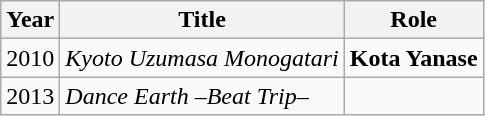<table class="wikitable">
<tr>
<th>Year</th>
<th>Title</th>
<th>Role</th>
</tr>
<tr>
<td>2010</td>
<td><em>Kyoto Uzumasa Monogatari</em></td>
<td><strong>Kota Yanase</strong></td>
</tr>
<tr>
<td>2013</td>
<td><em>Dance Earth –Beat Trip–</em></td>
<td></td>
</tr>
</table>
